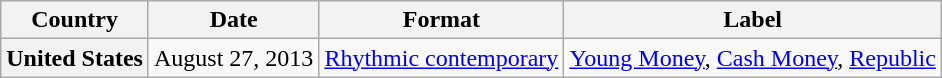<table class="wikitable plainrowheaders" style="text-align:center;" border="1">
<tr>
<th scope="col">Country</th>
<th scope="col">Date</th>
<th scope="col">Format</th>
<th scope="col">Label</th>
</tr>
<tr>
<th scope="row">United States</th>
<td>August 27, 2013</td>
<td rowspan="2"><a href='#'>Rhythmic contemporary</a></td>
<td rowspan="2"><a href='#'>Young Money</a>, <a href='#'>Cash Money</a>, <a href='#'>Republic</a></td>
</tr>
</table>
